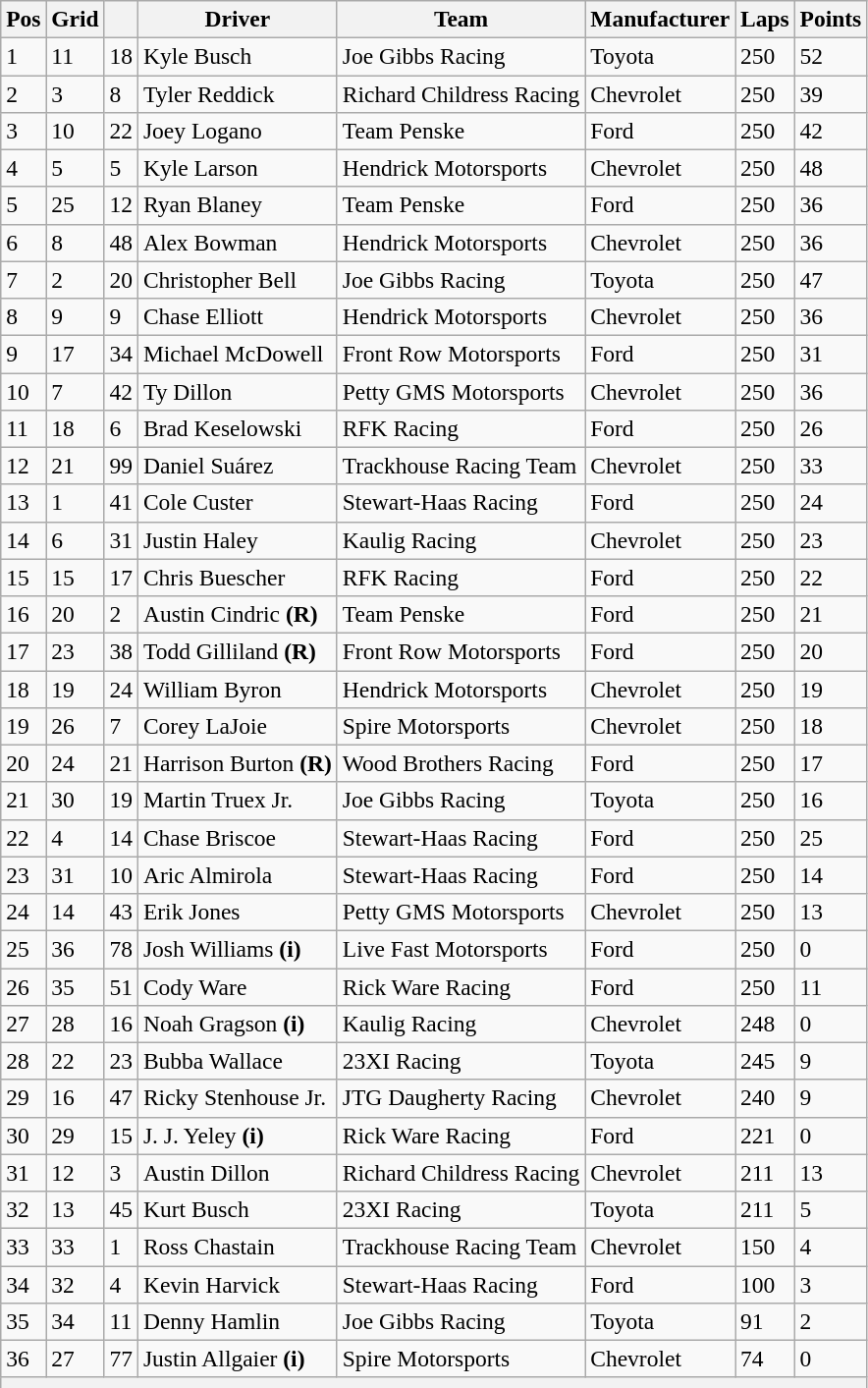<table class="wikitable" style="font-size:98%">
<tr>
<th>Pos</th>
<th>Grid</th>
<th></th>
<th>Driver</th>
<th>Team</th>
<th>Manufacturer</th>
<th>Laps</th>
<th>Points</th>
</tr>
<tr>
<td>1</td>
<td>11</td>
<td>18</td>
<td>Kyle Busch</td>
<td>Joe Gibbs Racing</td>
<td>Toyota</td>
<td>250</td>
<td>52</td>
</tr>
<tr>
<td>2</td>
<td>3</td>
<td>8</td>
<td>Tyler Reddick</td>
<td>Richard Childress Racing</td>
<td>Chevrolet</td>
<td>250</td>
<td>39</td>
</tr>
<tr>
<td>3</td>
<td>10</td>
<td>22</td>
<td>Joey Logano</td>
<td>Team Penske</td>
<td>Ford</td>
<td>250</td>
<td>42</td>
</tr>
<tr>
<td>4</td>
<td>5</td>
<td>5</td>
<td>Kyle Larson</td>
<td>Hendrick Motorsports</td>
<td>Chevrolet</td>
<td>250</td>
<td>48</td>
</tr>
<tr>
<td>5</td>
<td>25</td>
<td>12</td>
<td>Ryan Blaney</td>
<td>Team Penske</td>
<td>Ford</td>
<td>250</td>
<td>36</td>
</tr>
<tr>
<td>6</td>
<td>8</td>
<td>48</td>
<td>Alex Bowman</td>
<td>Hendrick Motorsports</td>
<td>Chevrolet</td>
<td>250</td>
<td>36</td>
</tr>
<tr>
<td>7</td>
<td>2</td>
<td>20</td>
<td>Christopher Bell</td>
<td>Joe Gibbs Racing</td>
<td>Toyota</td>
<td>250</td>
<td>47</td>
</tr>
<tr>
<td>8</td>
<td>9</td>
<td>9</td>
<td>Chase Elliott</td>
<td>Hendrick Motorsports</td>
<td>Chevrolet</td>
<td>250</td>
<td>36</td>
</tr>
<tr>
<td>9</td>
<td>17</td>
<td>34</td>
<td>Michael McDowell</td>
<td>Front Row Motorsports</td>
<td>Ford</td>
<td>250</td>
<td>31</td>
</tr>
<tr>
<td>10</td>
<td>7</td>
<td>42</td>
<td>Ty Dillon</td>
<td>Petty GMS Motorsports</td>
<td>Chevrolet</td>
<td>250</td>
<td>36</td>
</tr>
<tr>
<td>11</td>
<td>18</td>
<td>6</td>
<td>Brad Keselowski</td>
<td>RFK Racing</td>
<td>Ford</td>
<td>250</td>
<td>26</td>
</tr>
<tr>
<td>12</td>
<td>21</td>
<td>99</td>
<td>Daniel Suárez</td>
<td>Trackhouse Racing Team</td>
<td>Chevrolet</td>
<td>250</td>
<td>33</td>
</tr>
<tr>
<td>13</td>
<td>1</td>
<td>41</td>
<td>Cole Custer</td>
<td>Stewart-Haas Racing</td>
<td>Ford</td>
<td>250</td>
<td>24</td>
</tr>
<tr>
<td>14</td>
<td>6</td>
<td>31</td>
<td>Justin Haley</td>
<td>Kaulig Racing</td>
<td>Chevrolet</td>
<td>250</td>
<td>23</td>
</tr>
<tr>
<td>15</td>
<td>15</td>
<td>17</td>
<td>Chris Buescher</td>
<td>RFK Racing</td>
<td>Ford</td>
<td>250</td>
<td>22</td>
</tr>
<tr>
<td>16</td>
<td>20</td>
<td>2</td>
<td>Austin Cindric <strong>(R)</strong></td>
<td>Team Penske</td>
<td>Ford</td>
<td>250</td>
<td>21</td>
</tr>
<tr>
<td>17</td>
<td>23</td>
<td>38</td>
<td>Todd Gilliland <strong>(R)</strong></td>
<td>Front Row Motorsports</td>
<td>Ford</td>
<td>250</td>
<td>20</td>
</tr>
<tr>
<td>18</td>
<td>19</td>
<td>24</td>
<td>William Byron</td>
<td>Hendrick Motorsports</td>
<td>Chevrolet</td>
<td>250</td>
<td>19</td>
</tr>
<tr>
<td>19</td>
<td>26</td>
<td>7</td>
<td>Corey LaJoie</td>
<td>Spire Motorsports</td>
<td>Chevrolet</td>
<td>250</td>
<td>18</td>
</tr>
<tr>
<td>20</td>
<td>24</td>
<td>21</td>
<td>Harrison Burton <strong>(R)</strong></td>
<td>Wood Brothers Racing</td>
<td>Ford</td>
<td>250</td>
<td>17</td>
</tr>
<tr>
<td>21</td>
<td>30</td>
<td>19</td>
<td>Martin Truex Jr.</td>
<td>Joe Gibbs Racing</td>
<td>Toyota</td>
<td>250</td>
<td>16</td>
</tr>
<tr>
<td>22</td>
<td>4</td>
<td>14</td>
<td>Chase Briscoe</td>
<td>Stewart-Haas Racing</td>
<td>Ford</td>
<td>250</td>
<td>25</td>
</tr>
<tr>
<td>23</td>
<td>31</td>
<td>10</td>
<td>Aric Almirola</td>
<td>Stewart-Haas Racing</td>
<td>Ford</td>
<td>250</td>
<td>14</td>
</tr>
<tr>
<td>24</td>
<td>14</td>
<td>43</td>
<td>Erik Jones</td>
<td>Petty GMS Motorsports</td>
<td>Chevrolet</td>
<td>250</td>
<td>13</td>
</tr>
<tr>
<td>25</td>
<td>36</td>
<td>78</td>
<td>Josh Williams <strong>(i)</strong></td>
<td>Live Fast Motorsports</td>
<td>Ford</td>
<td>250</td>
<td>0</td>
</tr>
<tr>
<td>26</td>
<td>35</td>
<td>51</td>
<td>Cody Ware</td>
<td>Rick Ware Racing</td>
<td>Ford</td>
<td>250</td>
<td>11</td>
</tr>
<tr>
<td>27</td>
<td>28</td>
<td>16</td>
<td>Noah Gragson <strong>(i)</strong></td>
<td>Kaulig Racing</td>
<td>Chevrolet</td>
<td>248</td>
<td>0</td>
</tr>
<tr>
<td>28</td>
<td>22</td>
<td>23</td>
<td>Bubba Wallace</td>
<td>23XI Racing</td>
<td>Toyota</td>
<td>245</td>
<td>9</td>
</tr>
<tr>
<td>29</td>
<td>16</td>
<td>47</td>
<td>Ricky Stenhouse Jr.</td>
<td>JTG Daugherty Racing</td>
<td>Chevrolet</td>
<td>240</td>
<td>9</td>
</tr>
<tr>
<td>30</td>
<td>29</td>
<td>15</td>
<td>J. J. Yeley <strong>(i)</strong></td>
<td>Rick Ware Racing</td>
<td>Ford</td>
<td>221</td>
<td>0</td>
</tr>
<tr>
<td>31</td>
<td>12</td>
<td>3</td>
<td>Austin Dillon</td>
<td>Richard Childress Racing</td>
<td>Chevrolet</td>
<td>211</td>
<td>13</td>
</tr>
<tr>
<td>32</td>
<td>13</td>
<td>45</td>
<td>Kurt Busch</td>
<td>23XI Racing</td>
<td>Toyota</td>
<td>211</td>
<td>5</td>
</tr>
<tr>
<td>33</td>
<td>33</td>
<td>1</td>
<td>Ross Chastain</td>
<td>Trackhouse Racing Team</td>
<td>Chevrolet</td>
<td>150</td>
<td>4</td>
</tr>
<tr>
<td>34</td>
<td>32</td>
<td>4</td>
<td>Kevin Harvick</td>
<td>Stewart-Haas Racing</td>
<td>Ford</td>
<td>100</td>
<td>3</td>
</tr>
<tr>
<td>35</td>
<td>34</td>
<td>11</td>
<td>Denny Hamlin</td>
<td>Joe Gibbs Racing</td>
<td>Toyota</td>
<td>91</td>
<td>2</td>
</tr>
<tr>
<td>36</td>
<td>27</td>
<td>77</td>
<td>Justin Allgaier <strong>(i)</strong></td>
<td>Spire Motorsports</td>
<td>Chevrolet</td>
<td>74</td>
<td>0</td>
</tr>
<tr>
<th colspan="8"></th>
</tr>
</table>
